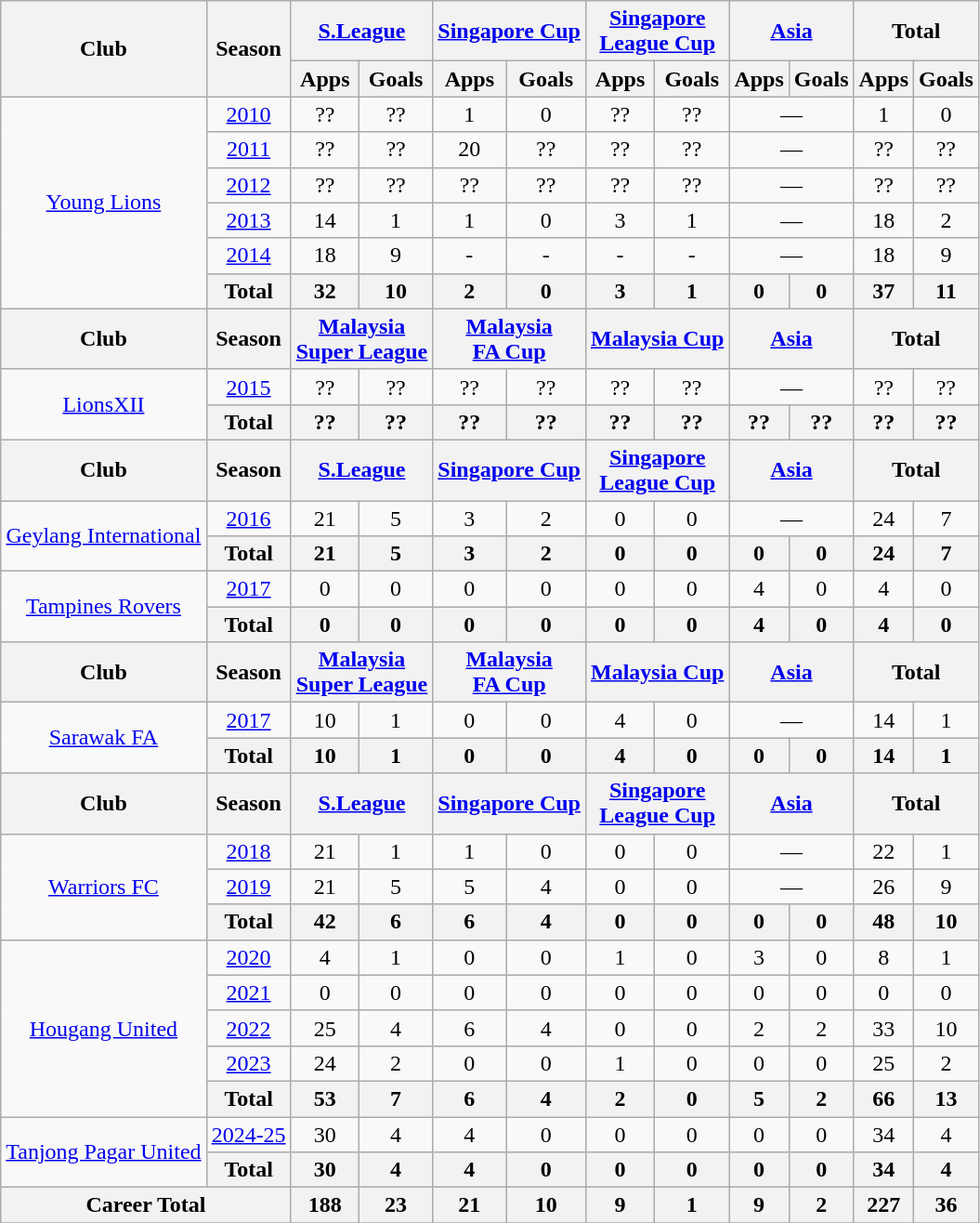<table class="wikitable" style="text-align:center">
<tr>
<th rowspan="2">Club</th>
<th rowspan="2">Season</th>
<th colspan="2"><a href='#'>S.League</a></th>
<th colspan="2"><a href='#'>Singapore Cup</a></th>
<th colspan="2"><a href='#'>Singapore<br>League Cup</a></th>
<th colspan="2"><a href='#'>Asia</a></th>
<th colspan="2">Total</th>
</tr>
<tr>
<th>Apps</th>
<th>Goals</th>
<th>Apps</th>
<th>Goals</th>
<th>Apps</th>
<th>Goals</th>
<th>Apps</th>
<th>Goals</th>
<th>Apps</th>
<th>Goals</th>
</tr>
<tr>
<td rowspan="6"><a href='#'>Young Lions</a></td>
<td><a href='#'>2010</a></td>
<td>??</td>
<td>??</td>
<td>1</td>
<td>0</td>
<td>??</td>
<td>??</td>
<td colspan='2'>—</td>
<td>1</td>
<td>0</td>
</tr>
<tr>
<td><a href='#'>2011</a></td>
<td>??</td>
<td>??</td>
<td>20</td>
<td>??</td>
<td>??</td>
<td>??</td>
<td colspan='2'>—</td>
<td>??</td>
<td>??</td>
</tr>
<tr>
<td><a href='#'>2012</a></td>
<td>??</td>
<td>??</td>
<td>??</td>
<td>??</td>
<td>??</td>
<td>??</td>
<td colspan='2'>—</td>
<td>??</td>
<td>??</td>
</tr>
<tr>
<td><a href='#'>2013</a></td>
<td>14</td>
<td>1</td>
<td>1</td>
<td>0</td>
<td>3</td>
<td>1</td>
<td colspan='2'>—</td>
<td>18</td>
<td>2</td>
</tr>
<tr>
<td><a href='#'>2014</a></td>
<td>18</td>
<td>9</td>
<td>-</td>
<td>-</td>
<td>-</td>
<td>-</td>
<td colspan='2'>—</td>
<td>18</td>
<td>9</td>
</tr>
<tr>
<th>Total</th>
<th>32</th>
<th>10</th>
<th>2</th>
<th>0</th>
<th>3</th>
<th>1</th>
<th>0</th>
<th>0</th>
<th>37</th>
<th>11</th>
</tr>
<tr>
<th>Club</th>
<th>Season</th>
<th colspan="2"><a href='#'>Malaysia<br>Super League</a></th>
<th colspan="2"><a href='#'>Malaysia<br>FA Cup</a></th>
<th colspan="2"><a href='#'>Malaysia Cup</a></th>
<th colspan="2"><a href='#'>Asia</a></th>
<th colspan="2">Total</th>
</tr>
<tr>
<td rowspan="2"><a href='#'>LionsXII</a></td>
<td><a href='#'>2015</a></td>
<td>??</td>
<td>??</td>
<td>??</td>
<td>??</td>
<td>??</td>
<td>??</td>
<td colspan='2'>—</td>
<td>??</td>
<td>??</td>
</tr>
<tr>
<th>Total</th>
<th>??</th>
<th>??</th>
<th>??</th>
<th>??</th>
<th>??</th>
<th>??</th>
<th>??</th>
<th>??</th>
<th>??</th>
<th>??</th>
</tr>
<tr>
<th>Club</th>
<th>Season</th>
<th colspan="2"><a href='#'>S.League</a></th>
<th colspan="2"><a href='#'>Singapore Cup</a></th>
<th colspan="2"><a href='#'>Singapore<br>League Cup</a></th>
<th colspan="2"><a href='#'>Asia</a></th>
<th colspan="2">Total</th>
</tr>
<tr>
<td rowspan="2"><a href='#'>Geylang International</a></td>
<td><a href='#'>2016</a></td>
<td>21</td>
<td>5</td>
<td>3</td>
<td>2</td>
<td>0</td>
<td>0</td>
<td colspan='2'>—</td>
<td>24</td>
<td>7</td>
</tr>
<tr>
<th>Total</th>
<th>21</th>
<th>5</th>
<th>3</th>
<th>2</th>
<th>0</th>
<th>0</th>
<th>0</th>
<th>0</th>
<th>24</th>
<th>7</th>
</tr>
<tr>
<td rowspan="2"><a href='#'>Tampines Rovers</a></td>
<td><a href='#'>2017</a></td>
<td>0</td>
<td>0</td>
<td>0</td>
<td>0</td>
<td>0</td>
<td>0</td>
<td>4</td>
<td>0</td>
<td>4</td>
<td>0</td>
</tr>
<tr>
<th>Total</th>
<th>0</th>
<th>0</th>
<th>0</th>
<th>0</th>
<th>0</th>
<th>0</th>
<th>4</th>
<th>0</th>
<th>4</th>
<th>0</th>
</tr>
<tr>
<th>Club</th>
<th>Season</th>
<th colspan="2"><a href='#'>Malaysia<br>Super League</a></th>
<th colspan="2"><a href='#'>Malaysia<br>FA Cup</a></th>
<th colspan="2"><a href='#'>Malaysia Cup</a></th>
<th colspan="2"><a href='#'>Asia</a></th>
<th colspan="2">Total</th>
</tr>
<tr>
<td rowspan="2"><a href='#'>Sarawak FA</a></td>
<td><a href='#'>2017</a></td>
<td>10</td>
<td>1</td>
<td>0</td>
<td>0</td>
<td>4</td>
<td>0</td>
<td colspan='2'>—</td>
<td>14</td>
<td>1</td>
</tr>
<tr>
<th>Total</th>
<th>10</th>
<th>1</th>
<th>0</th>
<th>0</th>
<th>4</th>
<th>0</th>
<th>0</th>
<th>0</th>
<th>14</th>
<th>1</th>
</tr>
<tr>
<th>Club</th>
<th>Season</th>
<th colspan="2"><a href='#'>S.League</a></th>
<th colspan="2"><a href='#'>Singapore Cup</a></th>
<th colspan="2"><a href='#'>Singapore<br>League Cup</a></th>
<th colspan="2"><a href='#'>Asia</a></th>
<th colspan="2">Total</th>
</tr>
<tr>
<td rowspan="3"><a href='#'>Warriors FC</a></td>
<td><a href='#'>2018</a></td>
<td>21</td>
<td>1</td>
<td>1</td>
<td>0</td>
<td>0</td>
<td>0</td>
<td colspan='2'>—</td>
<td>22</td>
<td>1</td>
</tr>
<tr>
<td><a href='#'>2019</a></td>
<td>21</td>
<td>5</td>
<td>5</td>
<td>4</td>
<td>0</td>
<td>0</td>
<td colspan='2'>—</td>
<td>26</td>
<td>9</td>
</tr>
<tr>
<th>Total</th>
<th>42</th>
<th>6</th>
<th>6</th>
<th>4</th>
<th>0</th>
<th>0</th>
<th>0</th>
<th>0</th>
<th>48</th>
<th>10</th>
</tr>
<tr>
<td rowspan="5"><a href='#'>Hougang United</a></td>
<td><a href='#'>2020</a></td>
<td>4</td>
<td>1</td>
<td>0</td>
<td>0</td>
<td>1</td>
<td>0</td>
<td>3</td>
<td>0</td>
<td>8</td>
<td>1</td>
</tr>
<tr>
<td><a href='#'>2021</a></td>
<td>0</td>
<td>0</td>
<td>0</td>
<td>0</td>
<td>0</td>
<td>0</td>
<td>0</td>
<td>0</td>
<td>0</td>
<td>0</td>
</tr>
<tr>
<td><a href='#'>2022</a></td>
<td>25</td>
<td>4</td>
<td>6</td>
<td>4</td>
<td>0</td>
<td>0</td>
<td>2</td>
<td>2</td>
<td>33</td>
<td>10</td>
</tr>
<tr>
<td><a href='#'>2023</a></td>
<td>24</td>
<td>2</td>
<td>0</td>
<td>0</td>
<td>1</td>
<td>0</td>
<td>0</td>
<td>0</td>
<td>25</td>
<td>2</td>
</tr>
<tr>
<th>Total</th>
<th>53</th>
<th>7</th>
<th>6</th>
<th>4</th>
<th>2</th>
<th>0</th>
<th>5</th>
<th>2</th>
<th>66</th>
<th>13</th>
</tr>
<tr>
<td rowspan="2"><a href='#'>Tanjong Pagar United</a></td>
<td><a href='#'>2024-25</a></td>
<td>30</td>
<td>4</td>
<td>4</td>
<td>0</td>
<td>0</td>
<td>0</td>
<td>0</td>
<td>0</td>
<td>34</td>
<td>4</td>
</tr>
<tr>
<th>Total</th>
<th>30</th>
<th>4</th>
<th>4</th>
<th>0</th>
<th>0</th>
<th>0</th>
<th>0</th>
<th>0</th>
<th>34</th>
<th>4</th>
</tr>
<tr>
<th colspan="2">Career Total</th>
<th>188</th>
<th>23</th>
<th>21</th>
<th>10</th>
<th>9</th>
<th>1</th>
<th>9</th>
<th>2</th>
<th>227</th>
<th>36</th>
</tr>
<tr>
</tr>
</table>
